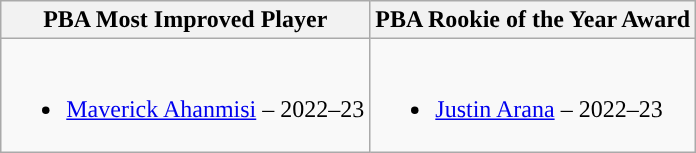<table class=wikitable>
<tr>
<th>PBA Most Improved Player</th>
<th>PBA Rookie of the Year Award</th>
</tr>
<tr>
<td valign="top"><br><ul><li><a href='#'>Maverick Ahanmisi</a> – 2022–23</li></ul></td>
<td valign="top"><br><ul><li><a href='#'>Justin Arana</a> – 2022–23</li></ul></td>
</tr>
</table>
